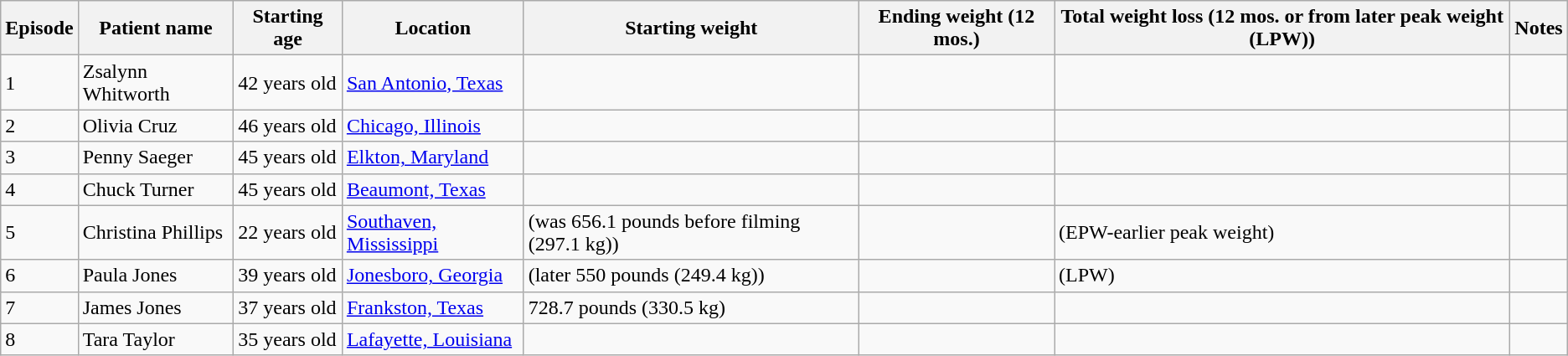<table class="wikitable sortable ">
<tr>
<th>Episode</th>
<th>Patient name</th>
<th>Starting age</th>
<th>Location</th>
<th>Starting weight</th>
<th>Ending weight (12 mos.)</th>
<th>Total weight loss (12 mos. or from later peak weight (LPW))</th>
<th>Notes</th>
</tr>
<tr>
<td>1</td>
<td>Zsalynn Whitworth</td>
<td>42 years old</td>
<td><a href='#'>San Antonio, Texas</a></td>
<td></td>
<td></td>
<td></td>
<td></td>
</tr>
<tr>
<td>2</td>
<td>Olivia Cruz</td>
<td>46 years old</td>
<td><a href='#'>Chicago, Illinois</a></td>
<td></td>
<td></td>
<td></td>
<td></td>
</tr>
<tr>
<td>3</td>
<td>Penny Saeger</td>
<td>45 years old</td>
<td><a href='#'>Elkton, Maryland</a></td>
<td></td>
<td></td>
<td></td>
<td></td>
</tr>
<tr>
<td>4</td>
<td>Chuck Turner</td>
<td>45 years old</td>
<td><a href='#'>Beaumont, Texas</a></td>
<td></td>
<td></td>
<td></td>
<td></td>
</tr>
<tr>
<td>5</td>
<td>Christina Phillips</td>
<td>22 years old</td>
<td><a href='#'>Southaven, Mississippi</a></td>
<td> (was 656.1 pounds before filming (297.1 kg))</td>
<td></td>
<td> (EPW-earlier peak weight)</td>
<td></td>
</tr>
<tr>
<td>6</td>
<td>Paula Jones</td>
<td>39 years old</td>
<td><a href='#'>Jonesboro, Georgia</a></td>
<td> (later 550 pounds (249.4 kg))</td>
<td></td>
<td> (LPW)</td>
<td></td>
</tr>
<tr>
<td>7</td>
<td>James Jones</td>
<td>37 years old</td>
<td><a href='#'>Frankston, Texas</a></td>
<td>728.7 pounds (330.5 kg)</td>
<td></td>
<td></td>
<td></td>
</tr>
<tr>
<td>8</td>
<td>Tara Taylor</td>
<td>35 years old</td>
<td><a href='#'>Lafayette, Louisiana</a></td>
<td></td>
<td></td>
<td></td>
<td></td>
</tr>
</table>
